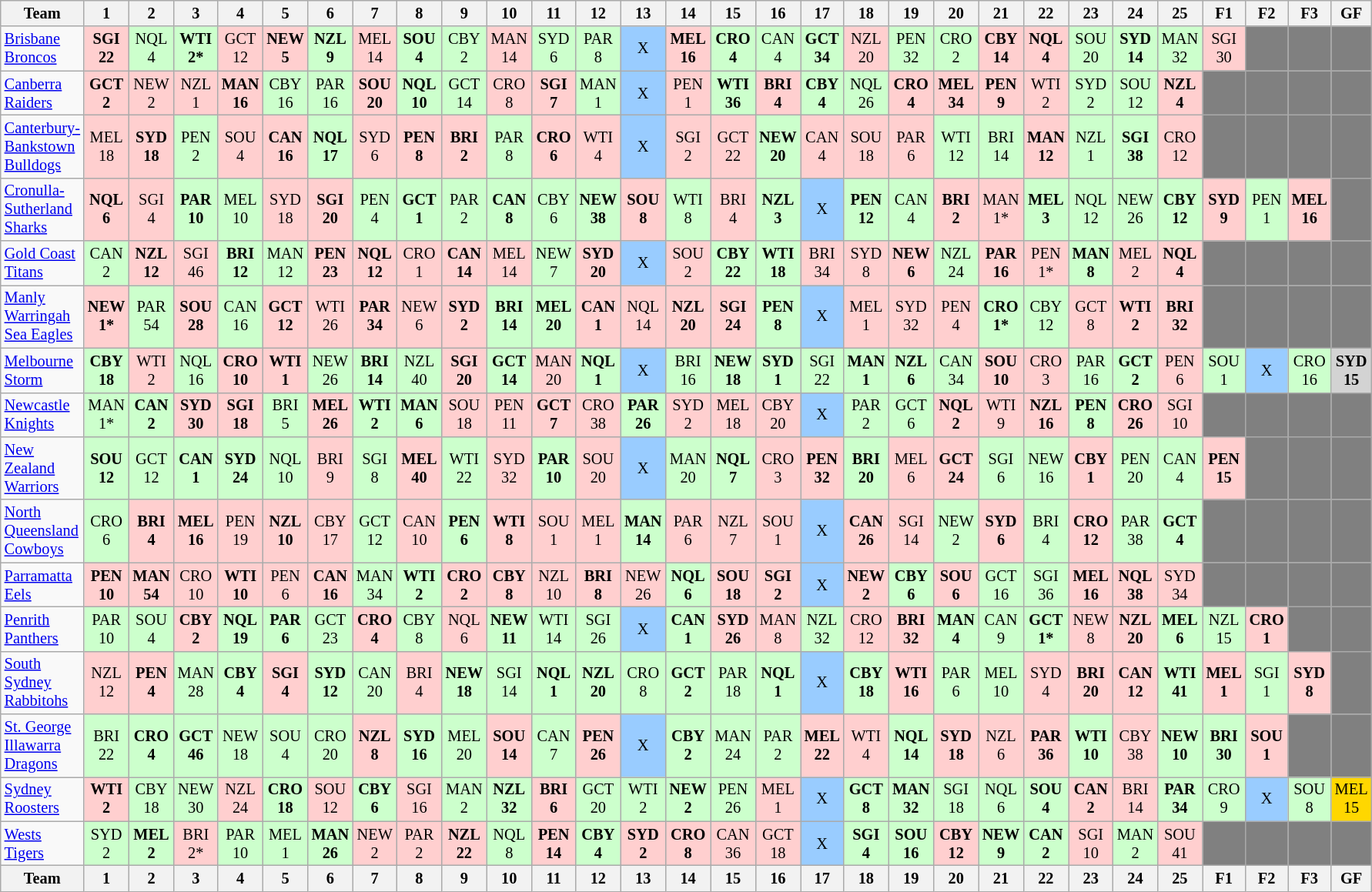<table class="wikitable sortable" style="font-size:85%; text-align:center; width:90%">
<tr valign="top">
<th valign="middle">Team</th>
<th>1</th>
<th>2</th>
<th>3</th>
<th>4</th>
<th>5</th>
<th>6</th>
<th>7</th>
<th>8</th>
<th>9</th>
<th>10</th>
<th>11</th>
<th>12</th>
<th>13</th>
<th>14</th>
<th>15</th>
<th>16</th>
<th>17</th>
<th>18</th>
<th>19</th>
<th>20</th>
<th>21</th>
<th>22</th>
<th>23</th>
<th>24</th>
<th>25</th>
<th>F1</th>
<th>F2</th>
<th>F3</th>
<th>GF</th>
</tr>
<tr>
<td align="left"><a href='#'>Brisbane Broncos</a></td>
<td style="background:#FFCFCF;"><strong>SGI<br>22</strong></td>
<td style="background:#cfc;">NQL<br>4</td>
<td style="background:#cfc;"><strong>WTI<br>2*</strong></td>
<td style="background:#FFCFCF;">GCT<br>12</td>
<td style="background:#FFCFCF;"><strong>NEW<br>5</strong></td>
<td style="background:#cfc;"><strong>NZL<br>9</strong></td>
<td style="background:#FFCFCF;">MEL<br>14</td>
<td style="background:#cfc;"><strong>SOU<br>4</strong></td>
<td style="background:#cfc;">CBY<br>2</td>
<td style="background:#FFCFCF;">MAN<br>14</td>
<td style="background:#cfc;">SYD<br>6</td>
<td style="background:#cfc;">PAR<br>8</td>
<td style="background:#99ccff;">X</td>
<td style="background:#FFCFCF;"><strong>MEL<br>16</strong></td>
<td style="background:#cfc;"><strong>CRO<br>4</strong></td>
<td style="background:#cfc;">CAN<br>4</td>
<td style="background:#cfc;"><strong>GCT<br>34</strong></td>
<td style="background:#FFCFCF;">NZL<br>20</td>
<td style="background:#cfc;">PEN<br>32</td>
<td style="background:#cfc;">CRO<br>2</td>
<td style="background:#FFCFCF;"><strong>CBY<br>14</strong></td>
<td style="background:#FFCFCF;"><strong>NQL<br>4</strong></td>
<td style="background:#cfc;">SOU<br>20</td>
<td style="background:#cfc;"><strong>SYD<br>14</strong></td>
<td style="background:#cfc;">MAN<br>32</td>
<td style="background:#FFCFCF;">SGI<br>30</td>
<td style="background:#808080;"></td>
<td style="background:#808080;"></td>
<td style="background:#808080;"></td>
</tr>
<tr>
<td align="left"><a href='#'>Canberra Raiders</a></td>
<td style="background:#FFCFCF;"><strong>GCT<br>2</strong></td>
<td style="background:#FFCFCF;">NEW<br>2</td>
<td style="background:#FFCFCF;">NZL<br>1</td>
<td style="background:#FFCFCF;"><strong>MAN<br>16</strong></td>
<td style="background:#cfc;">CBY<br>16</td>
<td style="background:#cfc;">PAR<br>16</td>
<td style="background:#FFCFCF;"><strong>SOU<br>20</strong></td>
<td style="background:#cfc;"><strong>NQL<br>10</strong></td>
<td style="background:#cfc;">GCT<br>14</td>
<td style="background:#FFCFCF;">CRO<br>8</td>
<td style="background:#FFCFCF;"><strong>SGI<br>7</strong></td>
<td style="background:#cfc;">MAN<br>1</td>
<td style="background:#99ccff;">X</td>
<td style="background:#FFCFCF;">PEN<br>1</td>
<td style="background:#cfc;"><strong>WTI<br>36</strong></td>
<td style="background:#FFCFCF;"><strong>BRI<br>4</strong></td>
<td style="background:#cfc;"><strong>CBY<br>4</strong></td>
<td style="background:#cfc;">NQL<br>26</td>
<td style="background:#FFCFCF;"><strong>CRO<br>4</strong></td>
<td style="background:#FFCFCF;"><strong>MEL<br>34</strong></td>
<td style="background:#FFCFCF;"><strong>PEN<br>9</strong></td>
<td style="background:#FFCFCF;">WTI<br>2</td>
<td style="background:#cfc;">SYD<br>2</td>
<td style="background:#cfc;">SOU<br>12</td>
<td style="background:#FFCFCF;"><strong>NZL<br>4</strong></td>
<td style="background:#808080;"></td>
<td style="background:#808080;"></td>
<td style="background:#808080;"></td>
<td style="background:#808080;"></td>
</tr>
<tr>
<td align="left"><a href='#'>Canterbury-Bankstown Bulldogs</a></td>
<td style="background:#FFCFCF;">MEL<br>18</td>
<td style="background:#FFCFCF;"><strong>SYD<br>18</strong></td>
<td style="background:#cfc;">PEN<br>2</td>
<td style="background:#FFCFCF;">SOU<br>4</td>
<td style="background:#FFCFCF;"><strong>CAN<br>16</strong></td>
<td style="background:#cfc;"><strong>NQL<br>17</strong></td>
<td style="background:#FFCFCF;">SYD<br>6</td>
<td style="background:#FFCFCF;"><strong>PEN<br>8</strong></td>
<td style="background:#FFCFCF;"><strong>BRI<br>2</strong></td>
<td style="background:#cfc;">PAR<br>8</td>
<td style="background:#FFCFCF;"><strong>CRO<br>6</strong></td>
<td style="background:#FFCFCF;">WTI<br>4</td>
<td style="background:#99ccff;">X</td>
<td style="background:#FFCFCF;">SGI<br>2</td>
<td style="background:#FFCFCF;">GCT<br>22</td>
<td style="background:#cfc;"><strong>NEW<br>20</strong></td>
<td style="background:#FFCFCF;">CAN<br>4</td>
<td style="background:#FFCFCF;">SOU<br>18</td>
<td style="background:#FFCFCF;">PAR<br>6</td>
<td style="background:#cfc;">WTI<br>12</td>
<td style="background:#cfc;">BRI<br>14</td>
<td style="background:#FFCFCF;"><strong>MAN<br>12</strong></td>
<td style="background:#cfc;">NZL<br>1</td>
<td style="background:#cfc;"><strong>SGI<br>38</strong></td>
<td style="background:#FFCFCF;">CRO<br>12</td>
<td style="background:#808080;"></td>
<td style="background:#808080;"></td>
<td style="background:#808080;"></td>
<td style="background:#808080;"></td>
</tr>
<tr>
<td align="left"><a href='#'>Cronulla-Sutherland Sharks</a></td>
<td style="background:#FFCFCF;"><strong>NQL<br>6</strong></td>
<td style="background:#FFCFCF;">SGI<br>4</td>
<td style="background:#cfc;"><strong>PAR<br>10</strong></td>
<td style="background:#cfc;">MEL<br>10</td>
<td style="background:#FFCFCF;">SYD<br>18</td>
<td style="background:#FFCFCF;"><strong>SGI<br>20</strong></td>
<td style="background:#cfc;">PEN<br>4</td>
<td style="background:#cfc;"><strong>GCT<br>1</strong></td>
<td style="background:#cfc;">PAR<br>2</td>
<td style="background:#cfc;"><strong>CAN<br>8</strong></td>
<td style="background:#cfc;">CBY<br>6</td>
<td style="background:#cfc;"><strong>NEW<br>38</strong></td>
<td style="background:#FFCFCF;"><strong>SOU<br>8</strong></td>
<td style="background:#cfc;">WTI<br>8</td>
<td style="background:#FFCFCF;">BRI<br>4</td>
<td style="background:#cfc;"><strong>NZL<br>3</strong></td>
<td style="background:#99ccff;">X</td>
<td style="background:#cfc;"><strong>PEN<br>12</strong></td>
<td style="background:#cfc;">CAN<br>4</td>
<td style="background:#FFCFCF;"><strong>BRI<br>2</strong></td>
<td style="background:#FFCFCF;">MAN<br>1*</td>
<td style="background:#cfc;"><strong>MEL<br>3</strong></td>
<td style="background:#cfc;">NQL<br>12</td>
<td style="background:#cfc;">NEW<br>26</td>
<td style="background:#cfc;"><strong>CBY<br>12</strong></td>
<td style="background:#FFCFCF;"><strong>SYD<br>9</strong></td>
<td style="background:#cfc;">PEN<br>1</td>
<td style="background:#FFCFCF;"><strong>MEL<br>16</strong></td>
<td style="background:#808080;"></td>
</tr>
<tr>
<td align="left"><a href='#'>Gold Coast Titans</a></td>
<td style="background:#cfc;">CAN<br>2</td>
<td style="background:#FFCFCF;"><strong>NZL<br>12</strong></td>
<td style="background:#FFCFCF;">SGI<br>46</td>
<td style="background:#cfc;"><strong>BRI<br>12</strong></td>
<td style="background:#cfc;">MAN<br>12</td>
<td style="background:#FFCFCF;"><strong>PEN<br>23</strong></td>
<td style="background:#FFCFCF;"><strong>NQL<br>12</strong></td>
<td style="background:#FFCFCF;">CRO<br>1</td>
<td style="background:#FFCFCF;"><strong>CAN<br>14</strong></td>
<td style="background:#FFCFCF;">MEL<br>14</td>
<td style="background:#cfc;">NEW<br>7</td>
<td style="background:#FFCFCF;"><strong>SYD<br>20</strong></td>
<td style="background:#99ccff;">X</td>
<td style="background:#FFCFCF;">SOU<br>2</td>
<td style="background:#cfc;"><strong>CBY<br>22</strong></td>
<td style="background:#cfc;"><strong>WTI<br>18</strong></td>
<td style="background:#FFCFCF;">BRI<br>34</td>
<td style="background:#FFCFCF;">SYD<br>8</td>
<td style="background:#FFCFCF;"><strong>NEW<br>6</strong></td>
<td style="background:#cfc;">NZL<br>24</td>
<td style="background:#FFCFCF;"><strong>PAR<br>16</strong></td>
<td style="background:#FFCFCF;">PEN<br>1*</td>
<td style="background:#cfc;"><strong>MAN<br>8</strong></td>
<td style="background:#FFCFCF;">MEL<br>2</td>
<td style="background:#FFCFCF;"><strong>NQL<br>4</strong></td>
<td style="background:#808080;"></td>
<td style="background:#808080;"></td>
<td style="background:#808080;"></td>
<td style="background:#808080;"></td>
</tr>
<tr>
<td align="left"><a href='#'>Manly Warringah Sea Eagles</a></td>
<td style="background:#FFCFCF;"><strong>NEW<br>1*</strong></td>
<td style="background:#cfc;">PAR<br>54</td>
<td style="background:#FFCFCF;"><strong>SOU<br>28</strong></td>
<td style="background:#cfc;">CAN<br>16</td>
<td style="background:#FFCFCF;"><strong>GCT<br>12</strong></td>
<td style="background:#FFCFCF;">WTI<br>26</td>
<td style="background:#FFCFCF;"><strong>PAR<br>34</strong></td>
<td style="background:#FFCFCF;">NEW<br>6</td>
<td style="background:#FFCFCF;"><strong>SYD<br>2</strong></td>
<td style="background:#cfc;"><strong>BRI<br>14</strong></td>
<td style="background:#cfc;"><strong>MEL<br>20</strong></td>
<td style="background:#FFCFCF;"><strong>CAN<br>1</strong></td>
<td style="background:#FFCFCF;">NQL<br>14</td>
<td style="background:#FFCFCF;"><strong>NZL<br>20</strong></td>
<td style="background:#FFCFCF;"><strong>SGI<br>24</strong></td>
<td style="background:#cfc;"><strong>PEN<br>8</strong></td>
<td style="background:#99ccff;">X</td>
<td style="background:#FFCFCF;">MEL<br>1</td>
<td style="background:#FFCFCF;">SYD<br>32</td>
<td style="background:#FFCFCF;">PEN<br>4</td>
<td style="background:#cfc;"><strong>CRO<br>1*</strong></td>
<td style="background:#cfc;">CBY<br>12</td>
<td style="background:#FFCFCF;">GCT<br>8</td>
<td style="background:#FFCFCF;"><strong>WTI<br>2</strong></td>
<td style="background:#FFCFCF;"><strong>BRI<br>32</strong></td>
<td style="background:#808080;"></td>
<td style="background:#808080;"></td>
<td style="background:#808080;"></td>
<td style="background:#808080;"></td>
</tr>
<tr>
<td align="left"><a href='#'>Melbourne Storm</a></td>
<td style="background:#cfc;"><strong>CBY<br>18</strong></td>
<td style="background:#FFCFCF;">WTI<br>2</td>
<td style="background:#cfc;">NQL<br>16</td>
<td style="background:#FFCFCF;"><strong>CRO<br>10</strong></td>
<td style="background:#FFCFCF;"><strong>WTI<br>1</strong></td>
<td style="background:#cfc;">NEW<br>26</td>
<td style="background:#cfc;"><strong>BRI<br>14</strong></td>
<td style="background:#cfc;">NZL<br>40</td>
<td style="background:#FFCFCF;"><strong>SGI<br>20</strong></td>
<td style="background:#cfc;"><strong>GCT<br>14</strong></td>
<td style="background:#FFCFCF;">MAN<br>20</td>
<td style="background:#cfc;"><strong>NQL<br>1</strong></td>
<td style="background:#99ccff;">X</td>
<td style="background:#cfc;">BRI<br>16</td>
<td style="background:#cfc;"><strong>NEW<br>18</strong></td>
<td style="background:#cfc;"><strong>SYD<br>1</strong></td>
<td style="background:#cfc;">SGI<br>22</td>
<td style="background:#cfc;"><strong>MAN<br>1</strong></td>
<td style="background:#cfc;"><strong>NZL<br>6</strong></td>
<td style="background:#cfc;">CAN<br>34</td>
<td style="background:#FFCFCF;"><strong>SOU<br>10</strong></td>
<td style="background:#FFCFCF;">CRO<br>3</td>
<td style="background:#cfc;">PAR<br>16</td>
<td style="background:#cfc;"><strong>GCT<br>2</strong></td>
<td style="background:#FFCFCF;">PEN<br>6</td>
<td style="background:#cfc;">SOU<br>1</td>
<td style="background:#99ccff;">X</td>
<td style="background:#cfc;">CRO<br>16</td>
<td style="background:#D3D3D3;"><strong>SYD<br>15</strong></td>
</tr>
<tr>
<td align="left"><a href='#'>Newcastle Knights</a></td>
<td style="background:#cfc;">MAN<br>1*</td>
<td style="background:#cfc;"><strong>CAN<br>2</strong></td>
<td style="background:#FFCFCF;"><strong>SYD<br>30</strong></td>
<td style="background:#FFCFCF;"><strong>SGI<br>18</strong></td>
<td style="background:#cfc;">BRI<br>5</td>
<td style="background:#FFCFCF;"><strong>MEL<br>26</strong></td>
<td style="background:#cfc;"><strong>WTI<br>2</strong></td>
<td style="background:#cfc;"><strong>MAN<br>6</strong></td>
<td style="background:#FFCFCF;">SOU<br>18</td>
<td style="background:#FFCFCF;">PEN<br>11</td>
<td style="background:#FFCFCF;"><strong>GCT<br>7</strong></td>
<td style="background:#FFCFCF;">CRO<br>38</td>
<td style="background:#cfc;"><strong>PAR<br>26</strong></td>
<td style="background:#FFCFCF;">SYD<br>2</td>
<td style="background:#FFCFCF;">MEL<br>18</td>
<td style="background:#FFCFCF;">CBY<br>20</td>
<td style="background:#99ccff;">X</td>
<td style="background:#cfc;">PAR<br>2</td>
<td style="background:#cfc;">GCT<br>6</td>
<td style="background:#FFCFCF;"><strong>NQL<br>2</strong></td>
<td style="background:#FFCFCF;">WTI<br>9</td>
<td style="background:#FFCFCF;"><strong>NZL<br>16</strong></td>
<td style="background:#cfc;"><strong>PEN<br>8</strong></td>
<td style="background:#FFCFCF;"><strong>CRO<br>26</strong></td>
<td style="background:#FFCFCF;">SGI<br>10</td>
<td style="background:#808080;"></td>
<td style="background:#808080;"></td>
<td style="background:#808080;"></td>
<td style="background:#808080;"></td>
</tr>
<tr>
<td align="left"><a href='#'>New Zealand Warriors</a></td>
<td style="background:#cfc;"><strong>SOU<br>12</strong></td>
<td style="background:#cfc;">GCT<br>12</td>
<td style="background:#cfc;"><strong>CAN<br>1</strong></td>
<td style="background:#cfc;"><strong>SYD<br>24</strong></td>
<td style="background:#cfc;">NQL<br>10</td>
<td style="background:#FFCFCF;">BRI<br>9</td>
<td style="background:#cfc;">SGI<br>8</td>
<td style="background:#FFCFCF;"><strong>MEL<br>40</strong></td>
<td style="background:#cfc;">WTI<br>22</td>
<td style="background:#FFCFCF;">SYD<br>32</td>
<td style="background:#cfc;"><strong>PAR<br>10</strong></td>
<td style="background:#FFCFCF;">SOU<br>20</td>
<td style="background:#99ccff;">X</td>
<td style="background:#cfc;">MAN<br>20</td>
<td style="background:#cfc;"><strong>NQL<br>7</strong></td>
<td style="background:#FFCFCF;">CRO<br>3</td>
<td style="background:#FFCFCF;"><strong>PEN<br>32</strong></td>
<td style="background:#cfc;"><strong>BRI<br>20</strong></td>
<td style="background:#FFCFCF;">MEL<br>6</td>
<td style="background:#FFCFCF;"><strong>GCT<br>24</strong></td>
<td style="background:#cfc;">SGI<br>6</td>
<td style="background:#cfc;">NEW<br>16</td>
<td style="background:#FFCFCF;"><strong>CBY<br>1</strong></td>
<td style="background:#cfc;">PEN<br>20</td>
<td style="background:#cfc;">CAN<br>4</td>
<td style="background:#FFCFCF;"><strong>PEN<br>15</strong></td>
<td style="background:#808080;"></td>
<td style="background:#808080;"></td>
<td style="background:#808080;"></td>
</tr>
<tr>
<td align="left"><a href='#'>North Queensland Cowboys</a></td>
<td style="background:#cfc;">CRO<br>6</td>
<td style="background:#FFCFCF;"><strong>BRI<br>4</strong></td>
<td style="background:#FFCFCF;"><strong>MEL<br>16</strong></td>
<td style="background:#FFCFCF;">PEN<br>19</td>
<td style="background:#FFCFCF;"><strong>NZL<br>10</strong></td>
<td style="background:#FFCFCF;">CBY<br>17</td>
<td style="background:#cfc;">GCT<br>12</td>
<td style="background:#FFCFCF;">CAN<br>10</td>
<td style="background:#cfc;"><strong>PEN<br>6</strong></td>
<td style="background:#FFCFCF;"><strong>WTI<br>8</strong></td>
<td style="background:#FFCFCF;">SOU<br>1</td>
<td style="background:#FFCFCF;">MEL<br>1</td>
<td style="background:#cfc;"><strong>MAN<br>14</strong></td>
<td style="background:#FFCFCF;">PAR<br>6</td>
<td style="background:#FFCFCF;">NZL<br>7</td>
<td style="background:#FFCFCF;">SOU<br>1</td>
<td style="background:#99ccff;">X</td>
<td style="background:#FFCFCF;"><strong>CAN<br>26</strong></td>
<td style="background:#FFCFCF;">SGI<br>14</td>
<td style="background:#cfc;">NEW<br>2</td>
<td style="background:#FFCFCF;"><strong>SYD<br>6</strong></td>
<td style="background:#cfc;">BRI<br>4</td>
<td style="background:#FFCFCF;"><strong>CRO<br>12</strong></td>
<td style="background:#cfc;">PAR<br>38</td>
<td style="background:#cfc;"><strong>GCT<br>4</strong></td>
<td style="background:#808080;"></td>
<td style="background:#808080;"></td>
<td style="background:#808080;"></td>
<td style="background:#808080;"></td>
</tr>
<tr>
<td align="left"><a href='#'>Parramatta Eels</a></td>
<td style="background:#FFCFCF;"><strong>PEN<br>10</strong></td>
<td style="background:#FFCFCF;"><strong>MAN<br>54</strong></td>
<td style="background:#FFCFCF;">CRO<br>10</td>
<td style="background:#FFCFCF;"><strong>WTI<br>10</strong></td>
<td style="background:#FFCFCF;">PEN<br>6</td>
<td style="background:#FFCFCF;"><strong>CAN<br>16</strong></td>
<td style="background:#cfc;">MAN<br>34</td>
<td style="background:#cfc;"><strong>WTI<br>2</strong></td>
<td style="background:#FFCFCF;"><strong>CRO<br>2</strong></td>
<td style="background:#FFCFCF;"><strong>CBY<br>8</strong></td>
<td style="background:#FFCFCF;">NZL<br>10</td>
<td style="background:#FFCFCF;"><strong>BRI<br>8</strong></td>
<td style="background:#FFCFCF;">NEW<br>26</td>
<td style="background:#cfc;"><strong>NQL<br>6</strong></td>
<td style="background:#FFCFCF;"><strong>SOU<br>18</strong></td>
<td style="background:#FFCFCF;"><strong>SGI<br>2</strong></td>
<td style="background:#99ccff;">X</td>
<td style="background:#FFCFCF;"><strong>NEW<br>2</strong></td>
<td style="background:#cfc;"><strong>CBY<br>6</strong></td>
<td style="background:#FFCFCF;"><strong>SOU<br>6</strong></td>
<td style="background:#cfc;">GCT<br>16</td>
<td style="background:#cfc;">SGI<br>36</td>
<td style="background:#FFCFCF;"><strong>MEL<br>16</strong></td>
<td style="background:#FFCFCF;"><strong>NQL<br>38</strong></td>
<td style="background:#FFCFCF;">SYD<br>34</td>
<td style="background:#808080;"></td>
<td style="background:#808080;"></td>
<td style="background:#808080;"></td>
<td style="background:#808080;"></td>
</tr>
<tr>
<td align="left"><a href='#'>Penrith Panthers</a></td>
<td style="background:#cfc;">PAR<br>10</td>
<td style="background:#cfc;">SOU<br>4</td>
<td style="background:#FFCFCF;"><strong>CBY<br>2</strong></td>
<td style="background:#cfc;"><strong>NQL<br>19</strong></td>
<td style="background:#cfc;"><strong>PAR<br>6</strong></td>
<td style="background:#cfc;">GCT<br>23</td>
<td style="background:#FFCFCF;"><strong>CRO<br>4</strong></td>
<td style="background:#cfc;">CBY<br>8</td>
<td style="background:#FFCFCF;">NQL<br>6</td>
<td style="background:#cfc;"><strong>NEW<br>11</strong></td>
<td style="background:#cfc;">WTI<br>14</td>
<td style="background:#cfc;">SGI<br>26</td>
<td style="background:#99ccff;">X</td>
<td style="background:#cfc;"><strong>CAN<br>1</strong></td>
<td style="background:#FFCFCF;"><strong>SYD<br>26</strong></td>
<td style="background:#FFCFCF;">MAN<br>8</td>
<td style="background:#cfc;">NZL<br>32</td>
<td style="background:#FFCFCF;">CRO<br>12</td>
<td style="background:#FFCFCF;"><strong>BRI<br>32</strong></td>
<td style="background:#cfc;"><strong>MAN<br>4</strong></td>
<td style="background:#cfc;">CAN<br>9</td>
<td style="background:#cfc;"><strong>GCT<br>1*</strong></td>
<td style="background:#FFCFCF;">NEW<br>8</td>
<td style="background:#FFCFCF;"><strong>NZL<br>20</strong></td>
<td style="background:#cfc;"><strong>MEL<br>6</strong></td>
<td style="background:#cfc;">NZL<br>15</td>
<td style="background:#FFCFCF;"><strong>CRO<br>1</strong></td>
<td style="background:#808080;"></td>
<td style="background:#808080;"></td>
</tr>
<tr>
<td align="left"><a href='#'>South Sydney Rabbitohs</a></td>
<td style="background:#FFCFCF;">NZL<br>12</td>
<td style="background:#FFCFCF;"><strong>PEN<br>4</strong></td>
<td style="background:#cfc;">MAN<br>28</td>
<td style="background:#cfc;"><strong>CBY<br>4</strong></td>
<td style="background:#FFCFCF;"><strong>SGI<br>4</strong></td>
<td style="background:#cfc;"><strong>SYD<br>12</strong></td>
<td style="background:#cfc;">CAN<br>20</td>
<td style="background:#FFCFCF;">BRI<br>4</td>
<td style="background:#cfc;"><strong>NEW<br>18</strong></td>
<td style="background:#cfc;">SGI<br>14</td>
<td style="background:#cfc;"><strong>NQL<br>1</strong></td>
<td style="background:#cfc;"><strong>NZL<br>20</strong></td>
<td style="background:#cfc;">CRO<br>8</td>
<td style="background:#cfc;"><strong>GCT<br>2</strong></td>
<td style="background:#cfc;">PAR<br>18</td>
<td style="background:#cfc;"><strong>NQL<br>1</strong></td>
<td style="background:#99ccff;">X</td>
<td style="background:#cfc;"><strong>CBY<br>18</strong></td>
<td style="background:#FFCFCF;"><strong>WTI<br>16</strong></td>
<td style="background:#cfc;">PAR<br>6</td>
<td style="background:#cfc;">MEL<br>10</td>
<td style="background:#FFCFCF;">SYD<br>4</td>
<td style="background:#FFCFCF;"><strong>BRI<br>20</strong></td>
<td style="background:#FFCFCF;"><strong>CAN<br>12</strong></td>
<td style="background:#cfc;"><strong>WTI<br>41</strong></td>
<td style="background:#FFCFCF;"><strong>MEL<br>1</strong></td>
<td style="background:#cfc;">SGI<br>1</td>
<td style="background:#FFCFCF;"><strong>SYD<br>8</strong></td>
<td style="background:#808080;"></td>
</tr>
<tr>
<td align="left"><a href='#'>St. George Illawarra Dragons</a></td>
<td style="background:#cfc;">BRI<br>22</td>
<td style="background:#cfc;"><strong>CRO<br>4</strong></td>
<td style="background:#cfc;"><strong>GCT<br>46</strong></td>
<td style="background:#cfc;">NEW<br>18</td>
<td style="background:#cfc;">SOU<br>4</td>
<td style="background:#cfc;">CRO<br>20</td>
<td style="background:#FFCFCF;"><strong>NZL<br>8</strong></td>
<td style="background:#cfc;"><strong>SYD<br>16</strong></td>
<td style="background:#cfc;">MEL<br>20</td>
<td style="background:#FFCFCF;"><strong>SOU<br>14</strong></td>
<td style="background:#cfc;">CAN<br>7</td>
<td style="background:#FFCFCF;"><strong>PEN<br>26</strong></td>
<td style="background:#99ccff;">X</td>
<td style="background:#cfc;"><strong>CBY<br>2</strong></td>
<td style="background:#cfc;">MAN<br>24</td>
<td style="background:#cfc;">PAR<br>2</td>
<td style="background:#FFCFCF;"><strong>MEL<br>22</strong></td>
<td style="background:#FFCFCF;">WTI<br>4</td>
<td style="background:#cfc;"><strong>NQL<br>14</strong></td>
<td style="background:#FFCFCF;"><strong>SYD<br>18</strong></td>
<td style="background:#FFCFCF;">NZL<br>6</td>
<td style="background:#FFCFCF;"><strong>PAR<br>36</strong></td>
<td style="background:#cfc;"><strong>WTI<br>10</strong></td>
<td style="background:#FFCFCF;">CBY<br>38</td>
<td style="background:#cfc;"><strong>NEW<br>10</strong></td>
<td style="background:#cfc;"><strong>BRI<br>30</strong></td>
<td style="background:#FFCFCF;"><strong>SOU<br>1</strong></td>
<td style="background:#808080;"></td>
<td style="background:#808080;"></td>
</tr>
<tr>
<td align="left"><a href='#'>Sydney Roosters</a></td>
<td style="background:#FFCFCF;"><strong>WTI<br>2</strong></td>
<td style="background:#cfc;">CBY<br>18</td>
<td style="background:#cfc;">NEW<br>30</td>
<td style="background:#FFCFCF;">NZL<br>24</td>
<td style="background:#cfc;"><strong>CRO<br>18</strong></td>
<td style="background:#FFCFCF;">SOU<br>12</td>
<td style="background:#cfc;"><strong>CBY<br>6</strong></td>
<td style="background:#FFCFCF;">SGI<br>16</td>
<td style="background:#cfc;">MAN<br>2</td>
<td style="background:#cfc;"><strong>NZL<br>32</strong></td>
<td style="background:#FFCFCF;"><strong>BRI<br>6</strong></td>
<td style="background:#cfc;">GCT<br>20</td>
<td style="background:#cfc;">WTI<br>2</td>
<td style="background:#cfc;"><strong>NEW<br>2</strong></td>
<td style="background:#cfc;">PEN<br>26</td>
<td style="background:#FFCFCF;">MEL<br>1</td>
<td style="background:#99ccff;">X</td>
<td style="background:#cfc;"><strong>GCT<br>8</strong></td>
<td style="background:#cfc;"><strong>MAN<br>32</strong></td>
<td style="background:#cfc;">SGI<br>18</td>
<td style="background:#cfc;">NQL<br>6</td>
<td style="background:#cfc;"><strong>SOU<br>4</strong></td>
<td style="background:#FFCFCF;"><strong>CAN<br>2</strong></td>
<td style="background:#FFCFCF;">BRI<br>14</td>
<td style="background:#cfc;"><strong>PAR<br>34</strong></td>
<td style="background:#cfc;">CRO<br>9</td>
<td style="background:#99ccff;">X</td>
<td style="background:#cfc;">SOU<br>8</td>
<td style="background:#FFD700;">MEL<br>15</td>
</tr>
<tr>
<td align="left"><a href='#'>Wests Tigers</a></td>
<td style="background:#cfc;">SYD<br>2</td>
<td style="background:#cfc;"><strong>MEL<br>2</strong></td>
<td style="background:#FFCFCF;">BRI<br>2*</td>
<td style="background:#cfc;">PAR<br>10</td>
<td style="background:#cfc;">MEL<br>1</td>
<td style="background:#cfc;"><strong>MAN<br>26</strong></td>
<td style="background:#FFCFCF;">NEW<br>2</td>
<td style="background:#FFCFCF;">PAR<br>2</td>
<td style="background:#FFCFCF;"><strong>NZL<br>22</strong></td>
<td style="background:#cfc;">NQL<br>8</td>
<td style="background:#FFCFCF;"><strong>PEN<br>14</strong></td>
<td style="background:#cfc;"><strong>CBY<br>4</strong></td>
<td style="background:#FFCFCF;"><strong>SYD<br>2</strong></td>
<td style="background:#FFCFCF;"><strong>CRO<br>8</strong></td>
<td style="background:#FFCFCF;">CAN<br>36</td>
<td style="background:#FFCFCF;">GCT<br>18</td>
<td style="background:#99ccff;">X</td>
<td style="background:#cfc;"><strong>SGI<br>4</strong></td>
<td style="background:#cfc;"><strong>SOU<br>16</strong></td>
<td style="background:#FFCFCF;"><strong>CBY<br>12</strong></td>
<td style="background:#cfc;"><strong>NEW<br>9</strong></td>
<td style="background:#cfc;"><strong>CAN<br>2</strong></td>
<td style="background:#FFCFCF;">SGI<br>10</td>
<td style="background:#cfc;">MAN<br>2</td>
<td style="background:#FFCFCF;">SOU<br>41</td>
<td style="background:#808080;"></td>
<td style="background:#808080;"></td>
<td style="background:#808080;"></td>
<td style="background:#808080;"></td>
</tr>
<tr valign="top">
<th valign="middle">Team</th>
<th>1</th>
<th>2</th>
<th>3</th>
<th>4</th>
<th>5</th>
<th>6</th>
<th>7</th>
<th>8</th>
<th>9</th>
<th>10</th>
<th>11</th>
<th>12</th>
<th>13</th>
<th>14</th>
<th>15</th>
<th>16</th>
<th>17</th>
<th>18</th>
<th>19</th>
<th>20</th>
<th>21</th>
<th>22</th>
<th>23</th>
<th>24</th>
<th>25</th>
<th>F1</th>
<th>F2</th>
<th>F3</th>
<th>GF</th>
</tr>
</table>
